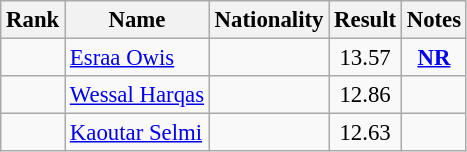<table class="wikitable sortable" style="text-align:center;font-size:95%">
<tr>
<th>Rank</th>
<th>Name</th>
<th>Nationality</th>
<th>Result</th>
<th>Notes</th>
</tr>
<tr>
<td></td>
<td align=left><a href='#'>Esraa Owis</a></td>
<td align=left></td>
<td>13.57</td>
<td><strong><a href='#'>NR</a></strong></td>
</tr>
<tr>
<td></td>
<td align=left><a href='#'>Wessal Harqas</a></td>
<td align=left></td>
<td>12.86</td>
<td></td>
</tr>
<tr>
<td></td>
<td align=left><a href='#'>Kaoutar Selmi</a></td>
<td align=left></td>
<td>12.63</td>
<td></td>
</tr>
</table>
